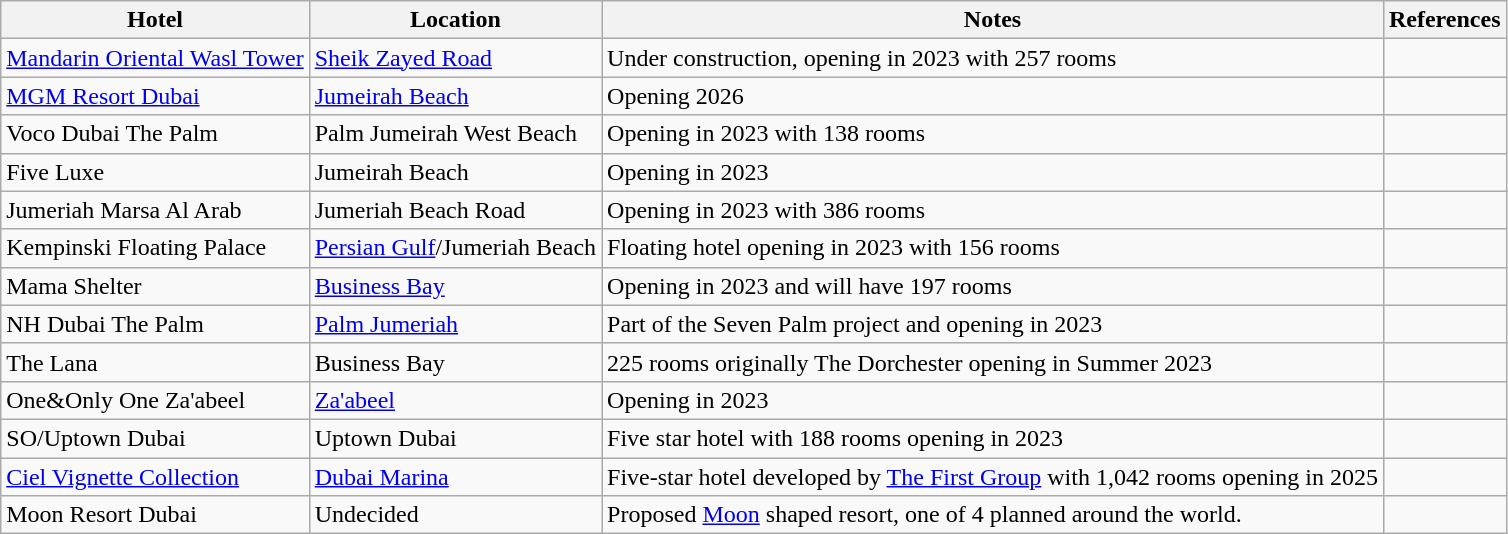<table class="wikitable">
<tr>
<th>Hotel</th>
<th>Location</th>
<th class="unsortable">Notes</th>
<th class="unsortable">References</th>
</tr>
<tr>
<td><a href='#'>Mandarin Oriental Wasl Tower</a></td>
<td><a href='#'>Sheik Zayed Road</a></td>
<td>Under construction, opening in 2023 with 257 rooms</td>
<td></td>
</tr>
<tr>
<td><a href='#'>MGM Resort Dubai</a></td>
<td><a href='#'>Jumeirah Beach</a></td>
<td>Opening 2026</td>
<td></td>
</tr>
<tr>
<td>Voco Dubai The Palm</td>
<td>Palm Jumeirah West Beach</td>
<td>Opening in 2023 with 138 rooms</td>
<td></td>
</tr>
<tr>
<td>Five Luxe</td>
<td>Jumeirah Beach</td>
<td>Opening in 2023</td>
<td></td>
</tr>
<tr>
<td>Jumeriah Marsa Al Arab</td>
<td>Jumeriah Beach Road</td>
<td>Opening in 2023 with 386 rooms</td>
<td></td>
</tr>
<tr>
<td>Kempinski Floating Palace</td>
<td><a href='#'>Persian Gulf</a>/Jumeriah Beach</td>
<td>Floating hotel opening in 2023 with 156 rooms</td>
<td></td>
</tr>
<tr>
<td>Mama Shelter</td>
<td><a href='#'>Business Bay</a></td>
<td>Opening in 2023 and will have 197 rooms</td>
<td></td>
</tr>
<tr>
<td>NH Dubai The Palm</td>
<td><a href='#'>Palm Jumeriah</a></td>
<td>Part of the Seven Palm project and opening in 2023</td>
<td></td>
</tr>
<tr>
<td>The Lana</td>
<td>Business Bay</td>
<td>225 rooms originally The Dorchester opening in Summer 2023</td>
<td></td>
</tr>
<tr>
<td>One&Only One Za'abeel</td>
<td><a href='#'>Za'abeel</a></td>
<td>Opening in 2023</td>
<td></td>
</tr>
<tr>
<td>SO/Uptown Dubai</td>
<td>Uptown Dubai</td>
<td>Five star hotel with 188 rooms opening in 2023</td>
<td></td>
</tr>
<tr>
<td><a href='#'>Ciel Vignette Collection</a></td>
<td><a href='#'>Dubai Marina</a></td>
<td>Five-star hotel developed by <a href='#'>The First Group</a> with 1,042 rooms opening in 2025</td>
<td></td>
</tr>
<tr>
<td>Moon Resort Dubai</td>
<td>Undecided</td>
<td>Proposed <a href='#'>Moon</a> shaped resort, one of 4 planned around the world.</td>
<td></td>
</tr>
</table>
